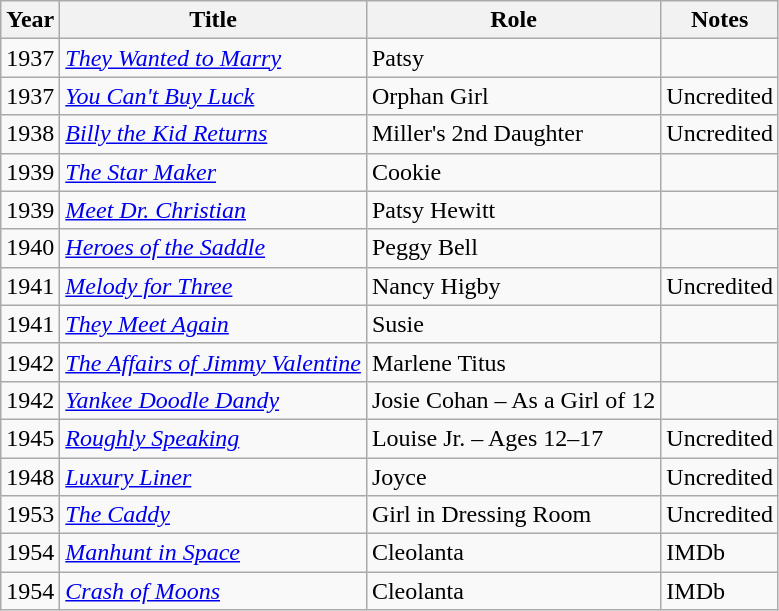<table class="wikitable">
<tr>
<th>Year</th>
<th>Title</th>
<th>Role</th>
<th>Notes</th>
</tr>
<tr>
<td>1937</td>
<td><em><a href='#'>They Wanted to Marry</a></em></td>
<td>Patsy</td>
<td></td>
</tr>
<tr>
<td>1937</td>
<td><em><a href='#'>You Can't Buy Luck</a></em></td>
<td>Orphan Girl</td>
<td>Uncredited</td>
</tr>
<tr>
<td>1938</td>
<td><em><a href='#'>Billy the Kid Returns</a></em></td>
<td>Miller's 2nd Daughter</td>
<td>Uncredited</td>
</tr>
<tr>
<td>1939</td>
<td><em><a href='#'>The Star Maker</a></em></td>
<td>Cookie</td>
<td></td>
</tr>
<tr>
<td>1939</td>
<td><em><a href='#'>Meet Dr. Christian</a></em></td>
<td>Patsy Hewitt</td>
<td></td>
</tr>
<tr>
<td>1940</td>
<td><em><a href='#'>Heroes of the Saddle</a></em></td>
<td>Peggy Bell</td>
<td></td>
</tr>
<tr>
<td>1941</td>
<td><em><a href='#'>Melody for Three</a></em></td>
<td>Nancy Higby</td>
<td>Uncredited</td>
</tr>
<tr>
<td>1941</td>
<td><em><a href='#'>They Meet Again</a></em></td>
<td>Susie</td>
<td></td>
</tr>
<tr>
<td>1942</td>
<td><em><a href='#'>The Affairs of Jimmy Valentine</a></em></td>
<td>Marlene Titus</td>
<td></td>
</tr>
<tr>
<td>1942</td>
<td><em><a href='#'>Yankee Doodle Dandy</a></em></td>
<td>Josie Cohan – As a Girl of 12</td>
<td></td>
</tr>
<tr>
<td>1945</td>
<td><em><a href='#'>Roughly Speaking</a></em></td>
<td>Louise Jr. – Ages 12–17</td>
<td>Uncredited</td>
</tr>
<tr>
<td>1948</td>
<td><em><a href='#'>Luxury Liner</a></em></td>
<td>Joyce</td>
<td>Uncredited</td>
</tr>
<tr>
<td>1953</td>
<td><em><a href='#'>The Caddy</a></em></td>
<td>Girl in Dressing Room</td>
<td>Uncredited</td>
</tr>
<tr>
<td>1954</td>
<td><em><a href='#'>Manhunt in Space</a></em></td>
<td>Cleolanta</td>
<td>IMDb</td>
</tr>
<tr>
<td>1954</td>
<td><em><a href='#'>Crash of Moons</a></em></td>
<td>Cleolanta</td>
<td>IMDb</td>
</tr>
</table>
